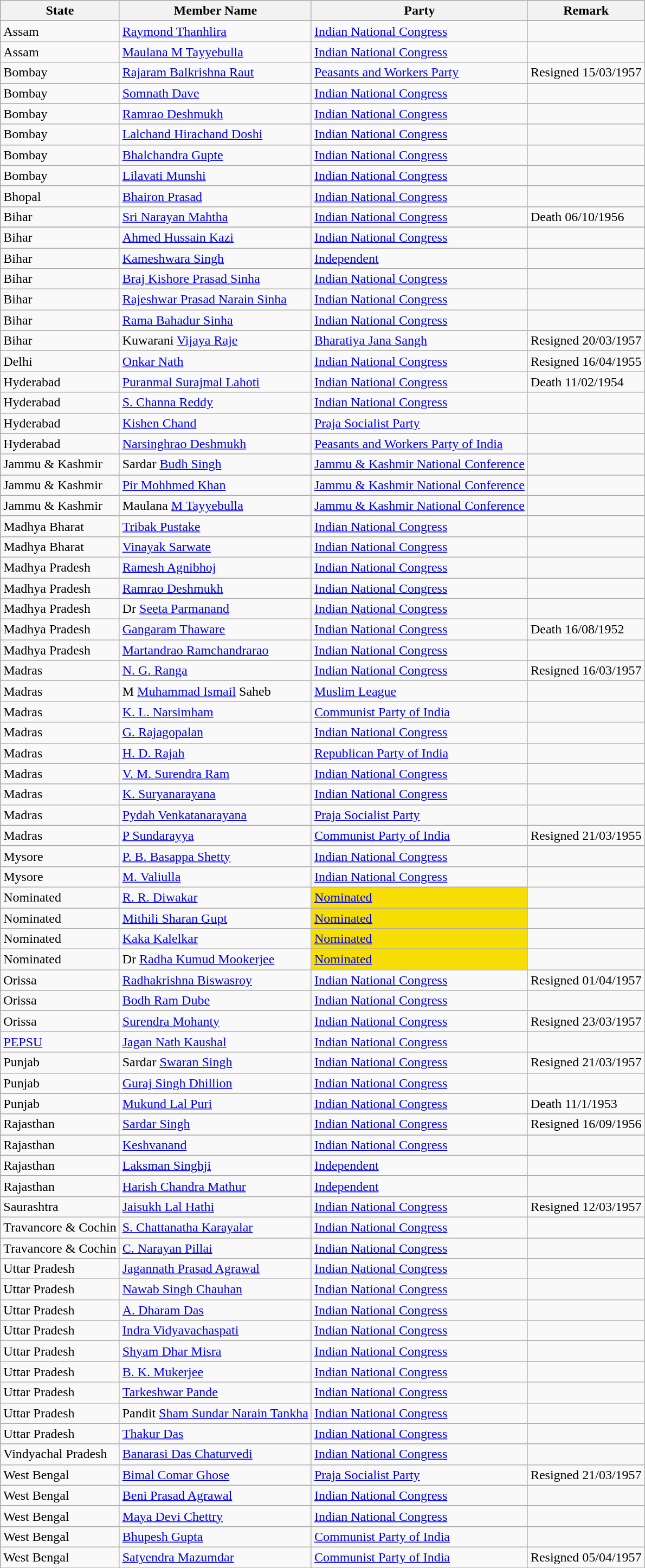<table class="wikitable sortable">
<tr>
<th>State</th>
<th>Member Name</th>
<th>Party</th>
<th>Remark</th>
</tr>
<tr>
</tr>
<tr>
<td>Assam</td>
<td><a href='#'>Raymond Thanhlira</a></td>
<td bgcolor= ><a href='#'>Indian National Congress</a></td>
<td></td>
</tr>
<tr>
<td>Assam</td>
<td><a href='#'>Maulana M Tayyebulla</a></td>
<td bgcolor= ><a href='#'>Indian National Congress</a></td>
<td></td>
</tr>
<tr>
<td>Bombay</td>
<td><a href='#'>Rajaram Balkrishna Raut</a></td>
<td bgcolor= ><a href='#'>Peasants and Workers Party</a></td>
<td>Resigned 15/03/1957</td>
</tr>
<tr>
</tr>
<tr>
<td>Bombay</td>
<td><a href='#'>Somnath Dave</a></td>
<td bgcolor= ><a href='#'>Indian National Congress</a></td>
<td></td>
</tr>
<tr>
<td>Bombay</td>
<td><a href='#'>Ramrao Deshmukh</a></td>
<td bgcolor= ><a href='#'>Indian National Congress</a></td>
<td></td>
</tr>
<tr>
<td>Bombay</td>
<td><a href='#'>Lalchand Hirachand Doshi</a></td>
<td bgcolor= ><a href='#'>Indian National Congress</a></td>
<td></td>
</tr>
<tr>
<td>Bombay</td>
<td><a href='#'>Bhalchandra Gupte</a></td>
<td bgcolor= ><a href='#'>Indian National Congress</a></td>
<td></td>
</tr>
<tr>
<td>Bombay</td>
<td><a href='#'>Lilavati Munshi</a></td>
<td bgcolor= ><a href='#'>Indian National Congress</a></td>
<td></td>
</tr>
<tr>
<td>Bhopal</td>
<td><a href='#'>Bhairon Prasad</a></td>
<td bgcolor= ><a href='#'>Indian National Congress</a></td>
<td></td>
</tr>
<tr>
<td>Bihar</td>
<td><a href='#'>Sri Narayan Mahtha</a></td>
<td bgcolor= ><a href='#'>Indian National Congress</a></td>
<td>Death 06/10/1956</td>
</tr>
<tr>
</tr>
<tr>
<td>Bihar</td>
<td><a href='#'>Ahmed Hussain Kazi</a></td>
<td bgcolor= ><a href='#'>Indian National Congress</a></td>
<td></td>
</tr>
<tr>
<td>Bihar</td>
<td><a href='#'>Kameshwara Singh</a></td>
<td bgcolor= ><a href='#'>Independent</a></td>
<td></td>
</tr>
<tr>
<td>Bihar</td>
<td><a href='#'>Braj Kishore Prasad Sinha</a></td>
<td bgcolor= ><a href='#'>Indian National Congress</a></td>
<td></td>
</tr>
<tr>
<td>Bihar</td>
<td><a href='#'>Rajeshwar Prasad Narain Sinha</a></td>
<td bgcolor= ><a href='#'>Indian National Congress</a></td>
<td></td>
</tr>
<tr>
<td>Bihar</td>
<td><a href='#'>Rama Bahadur Sinha</a></td>
<td bgcolor= ><a href='#'>Indian National Congress</a></td>
<td></td>
</tr>
<tr>
<td>Bihar</td>
<td>Kuwarani <a href='#'>Vijaya Raje</a></td>
<td bgcolor= ><a href='#'>Bharatiya Jana Sangh</a></td>
<td>Resigned 20/03/1957</td>
</tr>
<tr>
<td>Delhi</td>
<td><a href='#'>Onkar Nath</a></td>
<td bgcolor= ><a href='#'>Indian National Congress</a></td>
<td>Resigned 16/04/1955</td>
</tr>
<tr>
<td>Hyderabad</td>
<td><a href='#'>Puranmal Surajmal Lahoti</a></td>
<td bgcolor= ><a href='#'>Indian National Congress</a></td>
<td>Death 11/02/1954</td>
</tr>
<tr>
<td>Hyderabad</td>
<td><a href='#'>S. Channa Reddy</a></td>
<td bgcolor= ><a href='#'>Indian National Congress</a></td>
<td></td>
</tr>
<tr>
<td>Hyderabad</td>
<td><a href='#'>Kishen Chand</a></td>
<td bgcolor= ><a href='#'>Praja Socialist Party</a></td>
<td></td>
</tr>
<tr>
<td>Hyderabad</td>
<td><a href='#'>Narsinghrao Deshmukh</a></td>
<td bgcolor= ><a href='#'>Peasants and Workers Party of India</a></td>
<td></td>
</tr>
<tr>
<td>Jammu & Kashmir</td>
<td>Sardar <a href='#'>Budh Singh</a></td>
<td bgcolor= ><a href='#'>Jammu & Kashmir National Conference</a></td>
<td></td>
</tr>
<tr>
</tr>
<tr>
<td>Jammu & Kashmir</td>
<td><a href='#'>Pir Mohhmed Khan</a></td>
<td bgcolor= ><a href='#'>Jammu & Kashmir National Conference</a></td>
<td></td>
</tr>
<tr>
<td>Jammu & Kashmir</td>
<td>Maulana <a href='#'>M Tayyebulla</a></td>
<td bgcolor= ><a href='#'>Jammu & Kashmir National Conference</a></td>
<td></td>
</tr>
<tr>
<td>Madhya Bharat</td>
<td><a href='#'>Tribak Pustake</a></td>
<td bgcolor= ><a href='#'>Indian National Congress</a></td>
<td></td>
</tr>
<tr>
<td>Madhya Bharat</td>
<td><a href='#'>Vinayak Sarwate</a></td>
<td bgcolor= ><a href='#'>Indian National Congress</a></td>
<td></td>
</tr>
<tr>
<td>Madhya Pradesh</td>
<td><a href='#'>Ramesh Agnibhoj</a></td>
<td bgcolor= ><a href='#'>Indian National Congress</a></td>
<td></td>
</tr>
<tr>
<td>Madhya Pradesh</td>
<td><a href='#'>Ramrao Deshmukh</a></td>
<td bgcolor= ><a href='#'>Indian National Congress</a></td>
<td></td>
</tr>
<tr>
<td>Madhya Pradesh</td>
<td>Dr <a href='#'>Seeta Parmanand</a></td>
<td bgcolor= ><a href='#'>Indian National Congress</a></td>
<td></td>
</tr>
<tr>
<td>Madhya Pradesh</td>
<td><a href='#'>Gangaram Thaware</a></td>
<td bgcolor= ><a href='#'>Indian National Congress</a></td>
<td>Death 16/08/1952</td>
</tr>
<tr>
<td>Madhya Pradesh</td>
<td><a href='#'>Martandrao Ramchandrarao</a></td>
<td bgcolor= ><a href='#'>Indian National Congress</a></td>
<td></td>
</tr>
<tr>
<td>Madras</td>
<td><a href='#'>N. G. Ranga</a></td>
<td bgcolor= ><a href='#'>Indian National Congress</a></td>
<td>Resigned 16/03/1957</td>
</tr>
<tr>
<td>Madras</td>
<td>M <a href='#'>Muhammad Ismail</a> Saheb</td>
<td bgcolor= ><a href='#'>Muslim League</a></td>
<td></td>
</tr>
<tr>
<td>Madras</td>
<td><a href='#'>K. L. Narsimham</a></td>
<td bgcolor= ><a href='#'>Communist Party of India</a></td>
</tr>
<tr>
<td>Madras</td>
<td><a href='#'>G. Rajagopalan</a></td>
<td bgcolor= ><a href='#'>Indian National Congress</a></td>
<td></td>
</tr>
<tr>
<td>Madras</td>
<td><a href='#'>H. D. Rajah</a></td>
<td bgcolor= ><a href='#'>Republican Party of India</a></td>
<td></td>
</tr>
<tr>
<td>Madras</td>
<td><a href='#'>V. M. Surendra Ram</a></td>
<td bgcolor= ><a href='#'>Indian National Congress</a></td>
<td></td>
</tr>
<tr>
<td>Madras</td>
<td><a href='#'>K. Suryanarayana</a></td>
<td bgcolor= ><a href='#'>Indian National Congress</a></td>
<td></td>
</tr>
<tr>
<td>Madras</td>
<td><a href='#'>Pydah Venkatanarayana</a></td>
<td bgcolor= ><a href='#'>Praja Socialist Party</a></td>
<td></td>
</tr>
<tr>
<td>Madras</td>
<td><a href='#'>P Sundarayya</a></td>
<td bgcolor= ><a href='#'>Communist Party of India</a></td>
<td>Resigned 21/03/1955</td>
</tr>
<tr>
<td>Mysore</td>
<td><a href='#'>P. B. Basappa Shetty</a></td>
<td bgcolor= ><a href='#'>Indian National Congress</a></td>
<td></td>
</tr>
<tr>
<td>Mysore</td>
<td><a href='#'>M. Valiulla</a></td>
<td bgcolor= ><a href='#'>Indian National Congress</a></td>
<td></td>
</tr>
<tr>
<td>Nominated</td>
<td><a href='#'>R. R. Diwakar</a></td>
<td bgcolor=#F7DF05><a href='#'>Nominated</a></td>
<td></td>
</tr>
<tr>
<td>Nominated</td>
<td><a href='#'>Mithili Sharan Gupt</a></td>
<td bgcolor=#F7DF05><a href='#'>Nominated</a></td>
<td></td>
</tr>
<tr>
<td>Nominated</td>
<td><a href='#'>Kaka Kalelkar</a></td>
<td bgcolor=#F7DF05><a href='#'>Nominated</a></td>
<td></td>
</tr>
<tr>
<td>Nominated</td>
<td>Dr <a href='#'>Radha Kumud Mookerjee</a></td>
<td bgcolor=#F7DF05><a href='#'>Nominated</a></td>
<td></td>
</tr>
<tr>
<td>Orissa</td>
<td><a href='#'>Radhakrishna Biswasroy</a></td>
<td bgcolor= ><a href='#'>Indian National Congress</a></td>
<td>Resigned 01/04/1957</td>
</tr>
<tr>
<td>Orissa</td>
<td><a href='#'>Bodh Ram Dube</a></td>
<td bgcolor= ><a href='#'>Indian National Congress</a></td>
<td></td>
</tr>
<tr>
<td>Orissa</td>
<td><a href='#'>Surendra Mohanty</a></td>
<td bgcolor= ><a href='#'>Indian National Congress</a></td>
<td>Resigned 23/03/1957</td>
</tr>
<tr>
<td><a href='#'>PEPSU</a></td>
<td><a href='#'>Jagan Nath Kaushal</a></td>
<td bgcolor= ><a href='#'>Indian National Congress</a></td>
<td></td>
</tr>
<tr>
<td>Punjab</td>
<td>Sardar <a href='#'>Swaran Singh</a></td>
<td bgcolor= ><a href='#'>Indian National Congress</a></td>
<td>Resigned 21/03/1957</td>
</tr>
<tr>
<td>Punjab</td>
<td><a href='#'>Guraj Singh Dhillion</a></td>
<td bgcolor= ><a href='#'>Indian National Congress</a></td>
<td></td>
</tr>
<tr>
<td>Punjab</td>
<td><a href='#'>Mukund Lal Puri</a></td>
<td bgcolor= ><a href='#'>Indian National Congress</a></td>
<td>Death 11/1/1953</td>
</tr>
<tr>
<td>Rajasthan</td>
<td><a href='#'>Sardar Singh</a></td>
<td bgcolor= ><a href='#'>Indian National Congress</a></td>
<td>Resigned 16/09/1956</td>
</tr>
<tr>
</tr>
<tr>
<td>Rajasthan</td>
<td><a href='#'>Keshvanand</a></td>
<td bgcolor= ><a href='#'>Indian National Congress</a></td>
<td></td>
</tr>
<tr>
<td>Rajasthan</td>
<td><a href='#'>Laksman Singhji</a></td>
<td bgcolor= ><a href='#'>Independent</a></td>
<td></td>
</tr>
<tr>
<td>Rajasthan</td>
<td><a href='#'>Harish Chandra Mathur</a></td>
<td bgcolor= ><a href='#'>Independent</a></td>
<td></td>
</tr>
<tr>
<td>Saurashtra</td>
<td><a href='#'>Jaisukh Lal Hathi</a></td>
<td bgcolor= ><a href='#'>Indian National Congress</a></td>
<td>Resigned 12/03/1957</td>
</tr>
<tr>
<td>Travancore & Cochin</td>
<td><a href='#'>S. Chattanatha Karayalar</a></td>
<td bgcolor= ><a href='#'>Indian National Congress</a></td>
<td></td>
</tr>
<tr>
<td>Travancore & Cochin</td>
<td><a href='#'>C. Narayan Pillai</a></td>
<td bgcolor= ><a href='#'>Indian National Congress</a></td>
<td></td>
</tr>
<tr>
<td>Uttar Pradesh</td>
<td><a href='#'>Jagannath Prasad Agrawal</a></td>
<td bgcolor= ><a href='#'>Indian National Congress</a></td>
<td></td>
</tr>
<tr>
<td>Uttar Pradesh</td>
<td><a href='#'>Nawab Singh Chauhan</a></td>
<td bgcolor= ><a href='#'>Indian National Congress</a></td>
<td></td>
</tr>
<tr>
<td>Uttar Pradesh</td>
<td><a href='#'>A. Dharam Das</a></td>
<td bgcolor= ><a href='#'>Indian National Congress</a></td>
<td></td>
</tr>
<tr>
<td>Uttar Pradesh</td>
<td><a href='#'>Indra Vidyavachaspati</a></td>
<td bgcolor= ><a href='#'>Indian National Congress</a></td>
<td></td>
</tr>
<tr>
<td>Uttar Pradesh</td>
<td><a href='#'>Shyam Dhar Misra</a></td>
<td bgcolor= ><a href='#'>Indian National Congress</a></td>
<td></td>
</tr>
<tr>
<td>Uttar Pradesh</td>
<td><a href='#'>B. K. Mukerjee</a></td>
<td bgcolor= ><a href='#'>Indian National Congress</a></td>
<td></td>
</tr>
<tr>
<td>Uttar Pradesh</td>
<td><a href='#'>Tarkeshwar Pande</a></td>
<td bgcolor= ><a href='#'>Indian National Congress</a></td>
<td></td>
</tr>
<tr>
<td>Uttar Pradesh</td>
<td>Pandit <a href='#'>Sham Sundar Narain Tankha</a></td>
<td bgcolor= ><a href='#'>Indian National Congress</a></td>
<td></td>
</tr>
<tr>
<td>Uttar Pradesh</td>
<td><a href='#'>Thakur Das</a></td>
<td bgcolor= ><a href='#'>Indian National Congress</a></td>
<td></td>
</tr>
<tr>
<td>Vindyachal Pradesh</td>
<td><a href='#'>Banarasi Das Chaturvedi</a></td>
<td bgcolor= ><a href='#'>Indian National Congress</a></td>
<td></td>
</tr>
<tr>
<td>West Bengal</td>
<td><a href='#'>Bimal Comar Ghose</a></td>
<td bgcolor= ><a href='#'>Praja Socialist Party</a></td>
<td>Resigned 21/03/1957</td>
</tr>
<tr>
<td>West Bengal</td>
<td><a href='#'>Beni Prasad Agrawal</a></td>
<td bgcolor= ><a href='#'>Indian National Congress</a></td>
<td></td>
</tr>
<tr>
<td>West Bengal</td>
<td><a href='#'>Maya Devi Chettry</a></td>
<td bgcolor= ><a href='#'>Indian National Congress</a></td>
<td></td>
</tr>
<tr>
<td>West Bengal</td>
<td><a href='#'>Bhupesh Gupta</a></td>
<td bgcolor= ><a href='#'>Communist Party of India</a></td>
<td></td>
</tr>
<tr>
<td>West Bengal</td>
<td><a href='#'>Satyendra Mazumdar</a></td>
<td bgcolor= ><a href='#'>Communist Party of India</a></td>
<td>Resigned 05/04/1957</td>
</tr>
<tr>
</tr>
</table>
